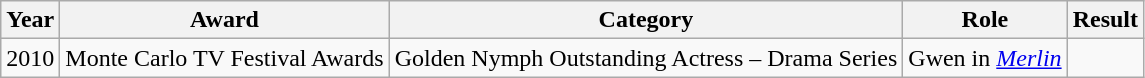<table class="wikitable sortable">
<tr>
<th>Year</th>
<th>Award</th>
<th>Category</th>
<th>Role</th>
<th>Result</th>
</tr>
<tr>
<td>2010</td>
<td>Monte Carlo TV Festival Awards</td>
<td>Golden Nymph Outstanding Actress – Drama Series</td>
<td>Gwen in <em><a href='#'>Merlin</a></em></td>
<td></td>
</tr>
</table>
